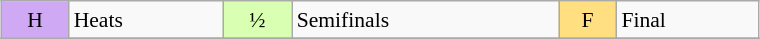<table class="wikitable" style="margin:0.5em auto; font-size:90%; line-height:1.25em;" width=40%;>
<tr>
<td bgcolor="#D0A9F5" align=center>H</td>
<td>Heats</td>
<td bgcolor="#D9FFB2" align=center>½</td>
<td>Semifinals</td>
<td bgcolor="#FFDF80" align=center>F</td>
<td>Final</td>
</tr>
<tr>
</tr>
</table>
